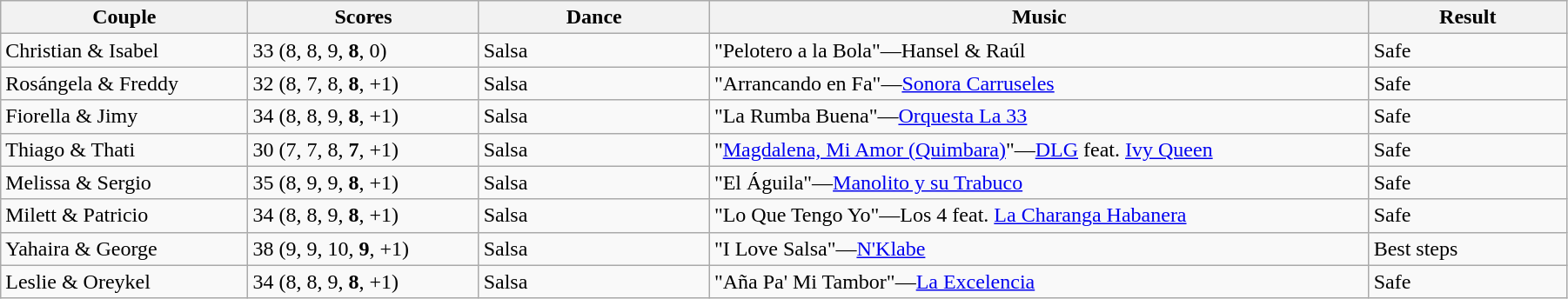<table class="wikitable sortable" style="width:95%; white-space:nowrap">
<tr>
<th style="width:15%;">Couple</th>
<th style="width:14%;">Scores</th>
<th style="width:14%;">Dance</th>
<th style="width:40%;">Music</th>
<th style="width:12%;">Result</th>
</tr>
<tr>
<td>Christian & Isabel</td>
<td>33 (8, 8, 9, <strong>8</strong>, 0)</td>
<td>Salsa</td>
<td>"Pelotero a la Bola"—Hansel & Raúl</td>
<td>Safe</td>
</tr>
<tr>
<td>Rosángela & Freddy</td>
<td>32 (8, 7, 8, <strong>8</strong>, +1)</td>
<td>Salsa</td>
<td>"Arrancando en Fa"—<a href='#'>Sonora Carruseles</a></td>
<td>Safe</td>
</tr>
<tr>
<td>Fiorella & Jimy</td>
<td>34 (8, 8, 9, <strong>8</strong>, +1)</td>
<td>Salsa</td>
<td>"La Rumba Buena"—<a href='#'>Orquesta La 33</a></td>
<td>Safe</td>
</tr>
<tr>
<td>Thiago & Thati</td>
<td>30 (7, 7, 8, <strong>7</strong>, +1)</td>
<td>Salsa</td>
<td>"<a href='#'>Magdalena, Mi Amor (Quimbara)</a>"—<a href='#'>DLG</a> feat. <a href='#'>Ivy Queen</a></td>
<td>Safe</td>
</tr>
<tr>
<td>Melissa & Sergio</td>
<td>35 (8, 9, 9, <strong>8</strong>, +1)</td>
<td>Salsa</td>
<td>"El Águila"—<a href='#'>Manolito y su Trabuco</a></td>
<td>Safe</td>
</tr>
<tr>
<td>Milett & Patricio</td>
<td>34 (8, 8, 9, <strong>8</strong>, +1)</td>
<td>Salsa</td>
<td>"Lo Que Tengo Yo"—Los 4 feat. <a href='#'>La Charanga Habanera</a></td>
<td>Safe</td>
</tr>
<tr>
<td>Yahaira & George</td>
<td>38 (9, 9, 10, <strong>9</strong>, +1)</td>
<td>Salsa</td>
<td>"I Love Salsa"—<a href='#'>N'Klabe</a></td>
<td>Best steps</td>
</tr>
<tr>
<td>Leslie & Oreykel</td>
<td>34 (8, 8, 9, <strong>8</strong>, +1)</td>
<td>Salsa</td>
<td>"Aña Pa' Mi Tambor"—<a href='#'>La Excelencia</a></td>
<td>Safe</td>
</tr>
</table>
